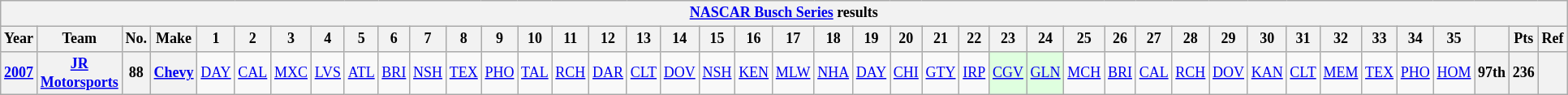<table class="wikitable" style="text-align:center; font-size:75%">
<tr>
<th colspan=42><a href='#'>NASCAR Busch Series</a> results</th>
</tr>
<tr>
<th>Year</th>
<th>Team</th>
<th>No.</th>
<th>Make</th>
<th>1</th>
<th>2</th>
<th>3</th>
<th>4</th>
<th>5</th>
<th>6</th>
<th>7</th>
<th>8</th>
<th>9</th>
<th>10</th>
<th>11</th>
<th>12</th>
<th>13</th>
<th>14</th>
<th>15</th>
<th>16</th>
<th>17</th>
<th>18</th>
<th>19</th>
<th>20</th>
<th>21</th>
<th>22</th>
<th>23</th>
<th>24</th>
<th>25</th>
<th>26</th>
<th>27</th>
<th>28</th>
<th>29</th>
<th>30</th>
<th>31</th>
<th>32</th>
<th>33</th>
<th>34</th>
<th>35</th>
<th></th>
<th>Pts</th>
<th>Ref</th>
</tr>
<tr>
<th><a href='#'>2007</a></th>
<th><a href='#'>JR Motorsports</a></th>
<th>88</th>
<th><a href='#'>Chevy</a></th>
<td><a href='#'>DAY</a></td>
<td><a href='#'>CAL</a></td>
<td><a href='#'>MXC</a></td>
<td><a href='#'>LVS</a></td>
<td><a href='#'>ATL</a></td>
<td><a href='#'>BRI</a></td>
<td><a href='#'>NSH</a></td>
<td><a href='#'>TEX</a></td>
<td><a href='#'>PHO</a></td>
<td><a href='#'>TAL</a></td>
<td><a href='#'>RCH</a></td>
<td><a href='#'>DAR</a></td>
<td><a href='#'>CLT</a></td>
<td><a href='#'>DOV</a></td>
<td><a href='#'>NSH</a></td>
<td><a href='#'>KEN</a></td>
<td><a href='#'>MLW</a></td>
<td><a href='#'>NHA</a></td>
<td><a href='#'>DAY</a></td>
<td><a href='#'>CHI</a></td>
<td><a href='#'>GTY</a></td>
<td><a href='#'>IRP</a></td>
<td style="background:#DFFFDF;"><a href='#'>CGV</a><br></td>
<td style="background:#DFFFDF;"><a href='#'>GLN</a><br></td>
<td><a href='#'>MCH</a></td>
<td><a href='#'>BRI</a></td>
<td><a href='#'>CAL</a></td>
<td><a href='#'>RCH</a></td>
<td><a href='#'>DOV</a></td>
<td><a href='#'>KAN</a></td>
<td><a href='#'>CLT</a></td>
<td><a href='#'>MEM</a></td>
<td><a href='#'>TEX</a></td>
<td><a href='#'>PHO</a></td>
<td><a href='#'>HOM</a></td>
<th>97th</th>
<th>236</th>
<th></th>
</tr>
</table>
